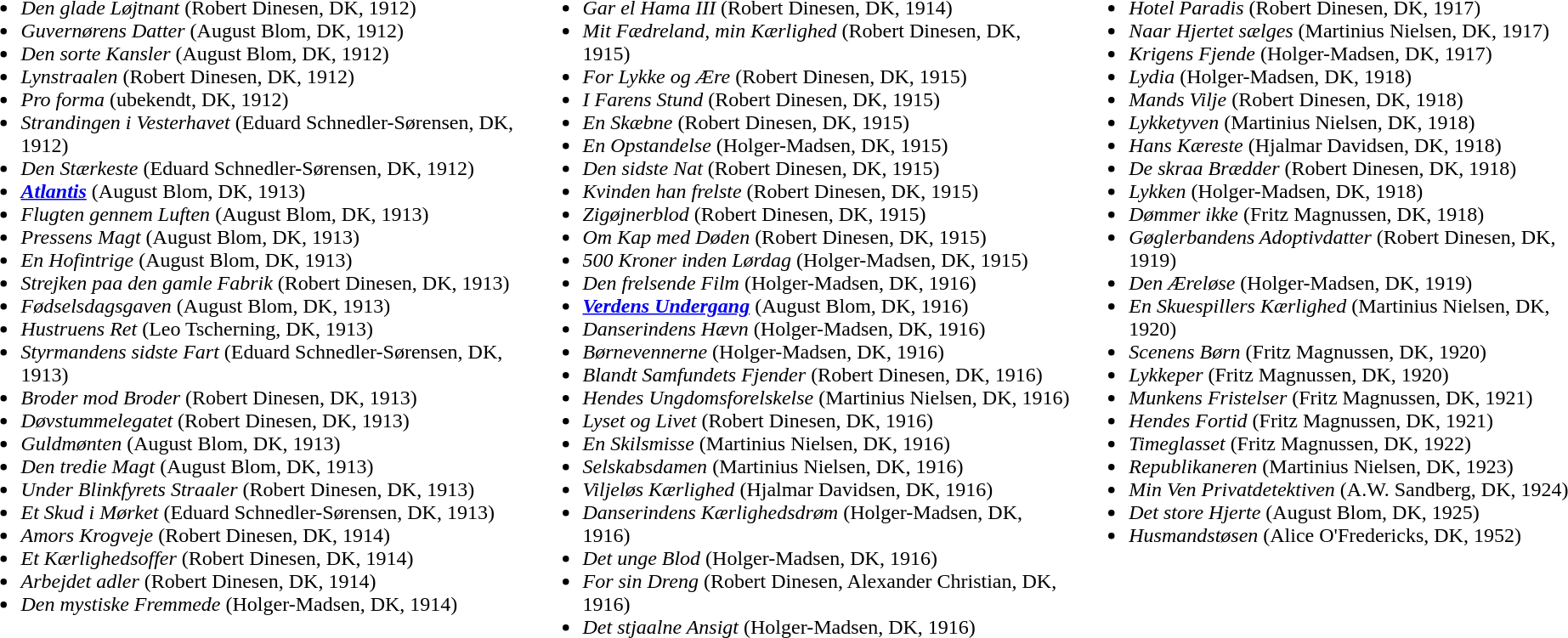<table>
<tr>
<td valign="top"><br><ul><li><em>Den glade Løjtnant</em> (Robert Dinesen, DK, 1912)</li><li><em>Guvernørens Datter</em> (August Blom, DK, 1912)</li><li><em>Den sorte Kansler</em> (August Blom, DK, 1912)</li><li><em>Lynstraalen</em> (Robert Dinesen, DK, 1912)</li><li><em>Pro forma</em> (ubekendt, DK, 1912)</li><li><em>Strandingen i Vesterhavet</em> (Eduard Schnedler-Sørensen, DK, 1912)</li><li><em>Den Stærkeste</em> (Eduard Schnedler-Sørensen, DK, 1912)</li><li><strong><em><a href='#'>Atlantis</a></em></strong> (August Blom, DK, 1913)</li><li><em>Flugten gennem Luften</em> (August Blom, DK, 1913)</li><li><em>Pressens Magt</em> (August Blom, DK, 1913)</li><li><em>En Hofintrige</em> (August Blom, DK, 1913)</li><li><em>Strejken paa den gamle Fabrik</em> (Robert Dinesen, DK, 1913)</li><li><em>Fødselsdagsgaven</em> (August Blom, DK, 1913)</li><li><em>Hustruens Ret</em> (Leo Tscherning, DK, 1913)</li><li><em>Styrmandens sidste Fart</em> (Eduard Schnedler-Sørensen, DK, 1913)</li><li><em>Broder mod Broder</em> (Robert Dinesen, DK, 1913)</li><li><em>Døvstummelegatet</em> (Robert Dinesen, DK, 1913)</li><li><em>Guldmønten</em> (August Blom, DK, 1913)</li><li><em>Den tredie Magt</em> (August Blom, DK, 1913)</li><li><em>Under Blinkfyrets Straaler</em> (Robert Dinesen, DK, 1913)</li><li><em>Et Skud i Mørket</em> (Eduard Schnedler-Sørensen, DK, 1913)</li><li><em>Amors Krogveje</em> (Robert Dinesen, DK, 1914)</li><li><em>Et Kærlighedsoffer</em> (Robert Dinesen, DK, 1914)</li><li><em>Arbejdet adler</em> (Robert Dinesen, DK, 1914)</li><li><em>Den mystiske Fremmede</em> (Holger-Madsen, DK, 1914)</li></ul></td>
<td valign="top"><br><ul><li><em>Gar el Hama III</em> (Robert Dinesen, DK, 1914)</li><li><em>Mit Fædreland, min Kærlighed</em> (Robert Dinesen, DK, 1915)</li><li><em>For Lykke og Ære</em> (Robert Dinesen, DK, 1915)</li><li><em>I Farens Stund</em> (Robert Dinesen, DK, 1915)</li><li><em>En Skæbne</em> (Robert Dinesen, DK, 1915)</li><li><em>En Opstandelse</em> (Holger-Madsen, DK, 1915)</li><li><em>Den sidste Nat</em> (Robert Dinesen, DK, 1915)</li><li><em>Kvinden han frelste</em> (Robert Dinesen, DK, 1915)</li><li><em>Zigøjnerblod</em> (Robert Dinesen, DK, 1915)</li><li><em>Om Kap med Døden</em> (Robert Dinesen, DK, 1915)</li><li><em>500 Kroner inden Lørdag</em> (Holger-Madsen, DK, 1915)</li><li><em>Den frelsende Film</em> (Holger-Madsen, DK, 1916)</li><li><strong><em><a href='#'>Verdens Undergang</a></em></strong> (August Blom, DK, 1916)</li><li><em>Danserindens Hævn</em> (Holger-Madsen, DK, 1916)</li><li><em>Børnevennerne</em> (Holger-Madsen, DK, 1916)</li><li><em>Blandt Samfundets Fjender</em> (Robert Dinesen, DK, 1916)</li><li><em>Hendes Ungdomsforelskelse</em> (Martinius Nielsen, DK, 1916)</li><li><em>Lyset og Livet</em> (Robert Dinesen, DK, 1916)</li><li><em>En Skilsmisse</em> (Martinius Nielsen, DK, 1916)</li><li><em>Selskabsdamen</em> (Martinius Nielsen, DK, 1916)</li><li><em>Viljeløs Kærlighed</em> (Hjalmar Davidsen, DK, 1916)</li><li><em>Danserindens Kærlighedsdrøm</em> (Holger-Madsen, DK, 1916)</li><li><em>Det unge Blod</em> (Holger-Madsen, DK, 1916)</li><li><em>For sin Dreng</em> (Robert Dinesen, Alexander Christian, DK, 1916)</li><li><em>Det stjaalne Ansigt</em> (Holger-Madsen, DK, 1916)</li></ul></td>
<td valign="top"><br><ul><li><em>Hotel Paradis</em> (Robert Dinesen, DK, 1917)</li><li><em>Naar Hjertet sælges</em> (Martinius Nielsen, DK, 1917)</li><li><em>Krigens Fjende</em> (Holger-Madsen, DK, 1917)</li><li><em>Lydia</em> (Holger-Madsen, DK, 1918)</li><li><em>Mands Vilje</em> (Robert Dinesen, DK, 1918)</li><li><em>Lykketyven</em> (Martinius Nielsen, DK, 1918)</li><li><em>Hans Kæreste</em> (Hjalmar Davidsen, DK, 1918)</li><li><em>De skraa Brædder</em> (Robert Dinesen, DK, 1918)</li><li><em>Lykken</em> (Holger-Madsen, DK, 1918)</li><li><em>Dømmer ikke</em> (Fritz Magnussen, DK, 1918)</li><li><em>Gøglerbandens Adoptivdatter</em> (Robert Dinesen, DK, 1919)</li><li><em>Den Æreløse</em> (Holger-Madsen, DK, 1919)</li><li><em>En Skuespillers Kærlighed</em> (Martinius Nielsen, DK, 1920)</li><li><em>Scenens Børn</em> (Fritz Magnussen, DK, 1920)</li><li><em>Lykkeper</em> (Fritz Magnussen, DK, 1920)</li><li><em>Munkens Fristelser</em> (Fritz Magnussen, DK, 1921)</li><li><em>Hendes Fortid</em> (Fritz Magnussen, DK, 1921)</li><li><em>Timeglasset</em> (Fritz Magnussen, DK, 1922)</li><li><em>Republikaneren</em> (Martinius Nielsen, DK, 1923)</li><li><em>Min Ven Privatdetektiven</em> (A.W. Sandberg, DK, 1924)</li><li><em>Det store Hjerte</em> (August Blom, DK, 1925)</li><li><em>Husmandstøsen</em> (Alice O'Fredericks, DK, 1952)</li></ul></td>
</tr>
</table>
